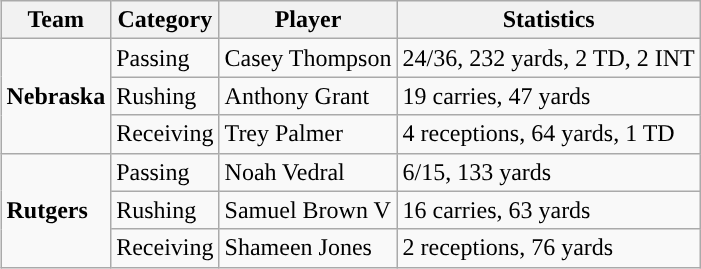<table class="wikitable" style="float: right;">
<tr>
<th>Team</th>
<th>Category</th>
<th>Player</th>
<th>Statistics</th>
</tr>
<tr>
<td rowspan=3><strong>Nebraska</strong></td>
<td>Passing</td>
<td>Casey Thompson</td>
<td>24/36, 232 yards, 2 TD, 2 INT</td>
</tr>
<tr>
<td>Rushing</td>
<td>Anthony Grant</td>
<td>19 carries, 47 yards</td>
</tr>
<tr>
<td>Receiving</td>
<td>Trey Palmer</td>
<td>4 receptions, 64 yards, 1 TD</td>
</tr>
<tr>
<td rowspan=3><strong>Rutgers</strong></td>
<td>Passing</td>
<td>Noah Vedral</td>
<td>6/15, 133 yards</td>
</tr>
<tr>
<td>Rushing</td>
<td>Samuel Brown V</td>
<td>16 carries, 63 yards</td>
</tr>
<tr>
<td>Receiving</td>
<td>Shameen Jones</td>
<td>2 receptions, 76 yards</td>
</tr>
</table>
